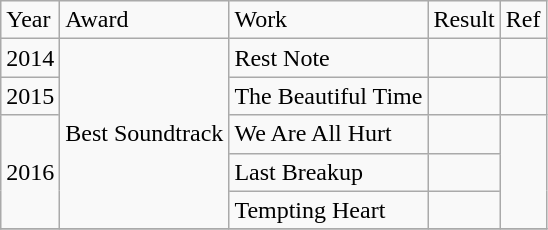<table class="wikitable">
<tr>
<td>Year</td>
<td>Award</td>
<td>Work</td>
<td>Result</td>
<td>Ref</td>
</tr>
<tr>
<td>2014</td>
<td rowspan="5">Best Soundtrack</td>
<td>Rest Note</td>
<td></td>
<td></td>
</tr>
<tr>
<td>2015</td>
<td>The Beautiful Time</td>
<td></td>
<td></td>
</tr>
<tr>
<td rowspan="3">2016</td>
<td>We Are All Hurt</td>
<td></td>
<td rowspan="3"></td>
</tr>
<tr>
<td>Last Breakup</td>
<td></td>
</tr>
<tr>
<td>Tempting Heart</td>
<td></td>
</tr>
<tr>
</tr>
</table>
